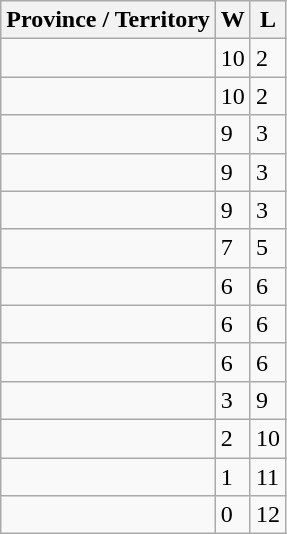<table class="wikitable">
<tr>
<th>Province / Territory</th>
<th>W</th>
<th>L</th>
</tr>
<tr>
<td></td>
<td>10</td>
<td>2</td>
</tr>
<tr>
<td></td>
<td>10</td>
<td>2</td>
</tr>
<tr>
<td></td>
<td>9</td>
<td>3</td>
</tr>
<tr>
<td></td>
<td>9</td>
<td>3</td>
</tr>
<tr>
<td></td>
<td>9</td>
<td>3</td>
</tr>
<tr>
<td></td>
<td>7</td>
<td>5</td>
</tr>
<tr>
<td></td>
<td>6</td>
<td>6</td>
</tr>
<tr>
<td></td>
<td>6</td>
<td>6</td>
</tr>
<tr>
<td></td>
<td>6</td>
<td>6</td>
</tr>
<tr>
<td></td>
<td>3</td>
<td>9</td>
</tr>
<tr>
<td></td>
<td>2</td>
<td>10</td>
</tr>
<tr>
<td></td>
<td>1</td>
<td>11</td>
</tr>
<tr>
<td></td>
<td>0</td>
<td>12</td>
</tr>
</table>
